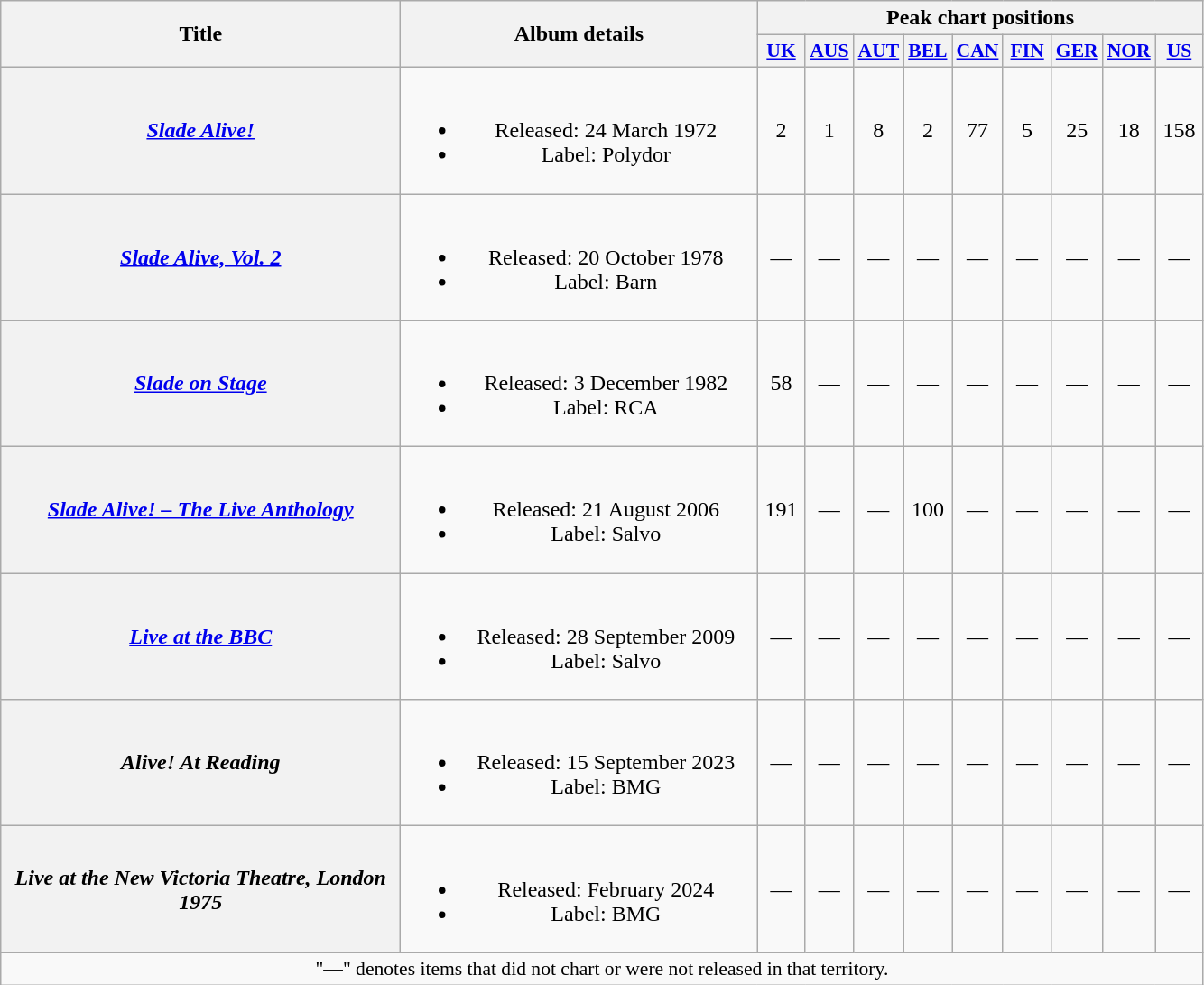<table class="wikitable plainrowheaders" style="text-align:center;">
<tr>
<th scope="col" rowspan="2" style="width:18em;">Title</th>
<th scope="col" rowspan="2" style="width:16em;">Album details</th>
<th scope="col" colspan="9">Peak chart positions</th>
</tr>
<tr>
<th style="width:2em;font-size:90%;"><a href='#'>UK</a><br></th>
<th style="width:2em;font-size:90%;"><a href='#'>AUS</a><br></th>
<th style="width:2em;font-size:90%;"><a href='#'>AUT</a><br></th>
<th style="width:2em;font-size:90%;"><a href='#'>BEL</a><br></th>
<th style="width:2em;font-size:90%;"><a href='#'>CAN</a><br></th>
<th style="width:2em;font-size:90%;"><a href='#'>FIN</a><br></th>
<th style="width:2em;font-size:90%;"><a href='#'>GER</a><br></th>
<th style="width:2em;font-size:90%;"><a href='#'>NOR</a><br></th>
<th style="width:2em;font-size:90%;"><a href='#'>US</a><br></th>
</tr>
<tr>
<th scope="row"><em><a href='#'>Slade Alive!</a></em></th>
<td><br><ul><li>Released: 24 March 1972</li><li>Label: Polydor</li></ul></td>
<td>2</td>
<td>1</td>
<td>8</td>
<td>2</td>
<td>77</td>
<td>5</td>
<td>25</td>
<td>18</td>
<td>158</td>
</tr>
<tr>
<th scope="row"><em><a href='#'>Slade Alive, Vol. 2</a></em></th>
<td><br><ul><li>Released: 20 October 1978</li><li>Label: Barn</li></ul></td>
<td>—</td>
<td>—</td>
<td>—</td>
<td>—</td>
<td>—</td>
<td>—</td>
<td>—</td>
<td>—</td>
<td>—</td>
</tr>
<tr>
<th scope="row"><em><a href='#'>Slade on Stage</a></em></th>
<td><br><ul><li>Released: 3 December 1982</li><li>Label: RCA</li></ul></td>
<td>58</td>
<td>—</td>
<td>—</td>
<td>—</td>
<td>—</td>
<td>—</td>
<td>—</td>
<td>—</td>
<td>—</td>
</tr>
<tr>
<th scope="row"><em><a href='#'>Slade Alive! – The Live Anthology</a></em></th>
<td><br><ul><li>Released: 21 August 2006</li><li>Label: Salvo</li></ul></td>
<td>191</td>
<td>—</td>
<td>—</td>
<td>100</td>
<td>—</td>
<td>—</td>
<td>—</td>
<td>—</td>
<td>—</td>
</tr>
<tr>
<th scope="row"><em><a href='#'>Live at the BBC</a></em></th>
<td><br><ul><li>Released: 28 September 2009</li><li>Label: Salvo</li></ul></td>
<td>—</td>
<td>—</td>
<td>—</td>
<td>—</td>
<td>—</td>
<td>—</td>
<td>—</td>
<td>—</td>
<td>—</td>
</tr>
<tr>
<th scope="row"><em>Alive! At Reading</em></th>
<td><br><ul><li>Released: 15 September 2023</li><li>Label: BMG</li></ul></td>
<td>—</td>
<td>—</td>
<td>—</td>
<td>—</td>
<td>—</td>
<td>—</td>
<td>—</td>
<td>—</td>
<td>—</td>
</tr>
<tr>
<th scope="row"><em>Live at the New Victoria Theatre, London 1975</em></th>
<td><br><ul><li>Released: February 2024</li><li>Label: BMG</li></ul></td>
<td>—</td>
<td>—</td>
<td>—</td>
<td>—</td>
<td>—</td>
<td>—</td>
<td>—</td>
<td>—</td>
<td>—</td>
</tr>
<tr>
<td colspan="15" style="text-align:center; font-size:90%;">"—" denotes items that did not chart or were not released in that territory.</td>
</tr>
</table>
